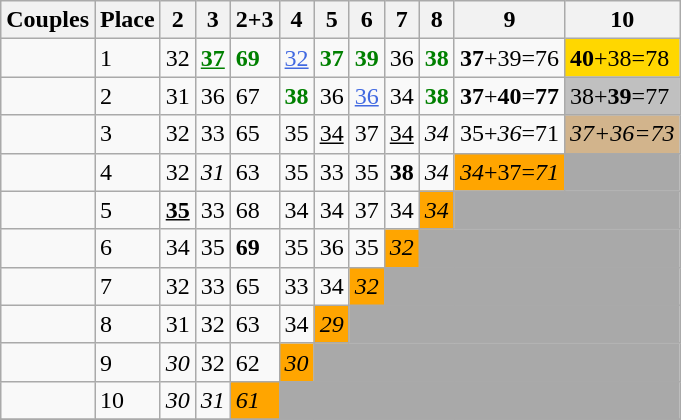<table class="wikitable sortable" align="center">
<tr>
<th>Couples</th>
<th>Place</th>
<th>2</th>
<th>3</th>
<th>2+3</th>
<th>4</th>
<th>5</th>
<th>6</th>
<th>7</th>
<th>8</th>
<th>9</th>
<th>10</th>
</tr>
<tr>
<td align=left></td>
<td>1</td>
<td>32</td>
<td style="color:green;"><strong><u>37</u></strong></td>
<td style="color:green;"><strong>69</strong></td>
<td style="color:royalblue;"><u>32</u></td>
<td style="color:green;"><strong>37</strong></td>
<td style="color:green;"><strong>39</strong></td>
<td>36</td>
<td style="color:green;"><strong>38</strong></td>
<td><span><strong>37</strong></span>+39=76</td>
<td bgcolor=gold><span><strong>40</strong></span>+38=78</td>
</tr>
<tr>
<td align=left></td>
<td>2</td>
<td>31</td>
<td>36</td>
<td>67</td>
<td style="color:green;"><strong>38</strong></td>
<td>36</td>
<td style="color:royalblue;"><u>36</u></td>
<td>34</td>
<td style="color:green;"><strong>38</strong></td>
<td style="text-align:center;"><span><strong>37</strong></span>+<span><strong>40</strong></span>=<span><strong>77</strong></span></td>
<td bgcolor=silver>38+<span><strong>39</strong></span>=77</td>
</tr>
<tr>
<td align=left></td>
<td>3</td>
<td>32</td>
<td>33</td>
<td>65</td>
<td>35</td>
<td><span><u>34</u></span></td>
<td>37</td>
<td><span><u>34</u></span></td>
<td><span><em>34</em></span></td>
<td>35+<span><em>36</em></span>=<span>71</span></td>
<td bgcolor=tan><span><em>37+36=73</em></span></td>
</tr>
<tr>
<td align=left></td>
<td>4</td>
<td>32</td>
<td><span><em>31</em></span></td>
<td>63</td>
<td>35</td>
<td>33</td>
<td>35</td>
<td><span><strong>38</strong></span></td>
<td><span><em>34</em></span></td>
<td bgcolor=orange><span><em>34</em>+37=<em>71</em></span></td>
<td bgcolor=darkgray colspan=10></td>
</tr>
<tr>
<td align=left></td>
<td>5</td>
<td><span><strong><u>35</u></strong></span></td>
<td>33</td>
<td>68</td>
<td>34</td>
<td>34</td>
<td>37</td>
<td>34</td>
<td bgcolor=orange><span><em>34</em></span></td>
<td bgcolor=darkgray colspan=10></td>
</tr>
<tr>
<td align=left></td>
<td>6</td>
<td>34</td>
<td>35</td>
<td><span><strong>69</strong></span></td>
<td>35</td>
<td>36</td>
<td>35</td>
<td bgcolor=orange><span><em>32</em></span></td>
<td bgcolor=darkgray colspan=10></td>
</tr>
<tr>
<td align=left></td>
<td>7</td>
<td>32</td>
<td>33</td>
<td>65</td>
<td>33</td>
<td>34</td>
<td bgcolor=orange><span><em>32</em></span></td>
<td bgcolor=darkgray colspan=10></td>
</tr>
<tr>
<td align=left></td>
<td>8</td>
<td>31</td>
<td>32</td>
<td>63</td>
<td>34</td>
<td bgcolor=orange><span><em>29</em></span></td>
<td bgcolor=darkgray colspan=10></td>
</tr>
<tr>
<td align=left></td>
<td>9</td>
<td><span><em>30</em></span></td>
<td>32</td>
<td>62</td>
<td bgcolor=orange><span><em>30</em></span></td>
<td bgcolor=darkgray colspan=10></td>
</tr>
<tr>
<td align=left></td>
<td>10</td>
<td><span><em>30</em></span></td>
<td><span><em>31</em></span></td>
<td bgcolor=orange><span><em>61</em></span></td>
<td bgcolor=darkgray colspan=10></td>
</tr>
<tr>
</tr>
</table>
